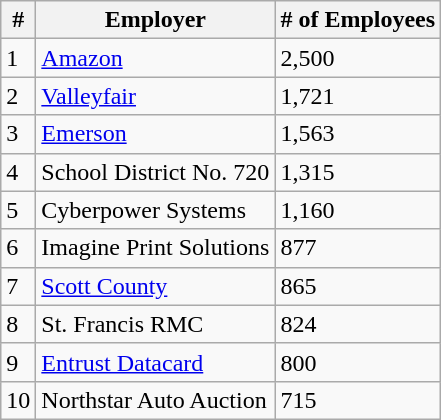<table class="wikitable">
<tr>
<th>#</th>
<th>Employer</th>
<th># of Employees</th>
</tr>
<tr>
<td>1</td>
<td><a href='#'>Amazon</a></td>
<td>2,500</td>
</tr>
<tr>
<td>2</td>
<td><a href='#'>Valleyfair</a></td>
<td>1,721</td>
</tr>
<tr>
<td>3</td>
<td><a href='#'>Emerson</a></td>
<td>1,563</td>
</tr>
<tr>
<td>4</td>
<td>School District No. 720</td>
<td>1,315</td>
</tr>
<tr>
<td>5</td>
<td>Cyberpower Systems</td>
<td>1,160</td>
</tr>
<tr>
<td>6</td>
<td>Imagine Print Solutions</td>
<td>877</td>
</tr>
<tr>
<td>7</td>
<td><a href='#'>Scott County</a></td>
<td>865</td>
</tr>
<tr>
<td>8</td>
<td>St. Francis RMC</td>
<td>824</td>
</tr>
<tr>
<td>9</td>
<td><a href='#'>Entrust Datacard</a></td>
<td>800</td>
</tr>
<tr>
<td>10</td>
<td>Northstar Auto Auction</td>
<td>715</td>
</tr>
</table>
